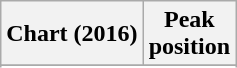<table class="wikitable sortable plainrowheaders" style="text-align:center">
<tr>
<th scope="col">Chart (2016)</th>
<th scope="col">Peak<br> position</th>
</tr>
<tr>
</tr>
<tr>
</tr>
<tr>
</tr>
<tr>
</tr>
<tr>
</tr>
</table>
